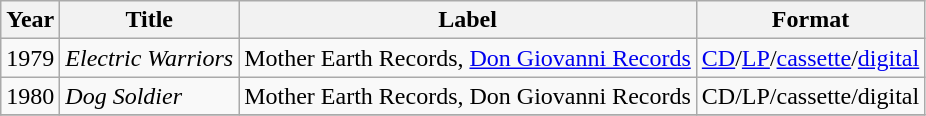<table class="wikitable">
<tr>
<th>Year</th>
<th>Title</th>
<th>Label</th>
<th>Format</th>
</tr>
<tr>
<td>1979</td>
<td><em>Electric Warriors</em></td>
<td>Mother Earth Records, <a href='#'>Don Giovanni Records</a></td>
<td><a href='#'>CD</a>/<a href='#'>LP</a>/<a href='#'>cassette</a>/<a href='#'>digital</a></td>
</tr>
<tr>
<td>1980</td>
<td><em>Dog Soldier</em></td>
<td>Mother Earth Records, Don Giovanni Records</td>
<td>CD/LP/cassette/digital</td>
</tr>
<tr>
</tr>
</table>
